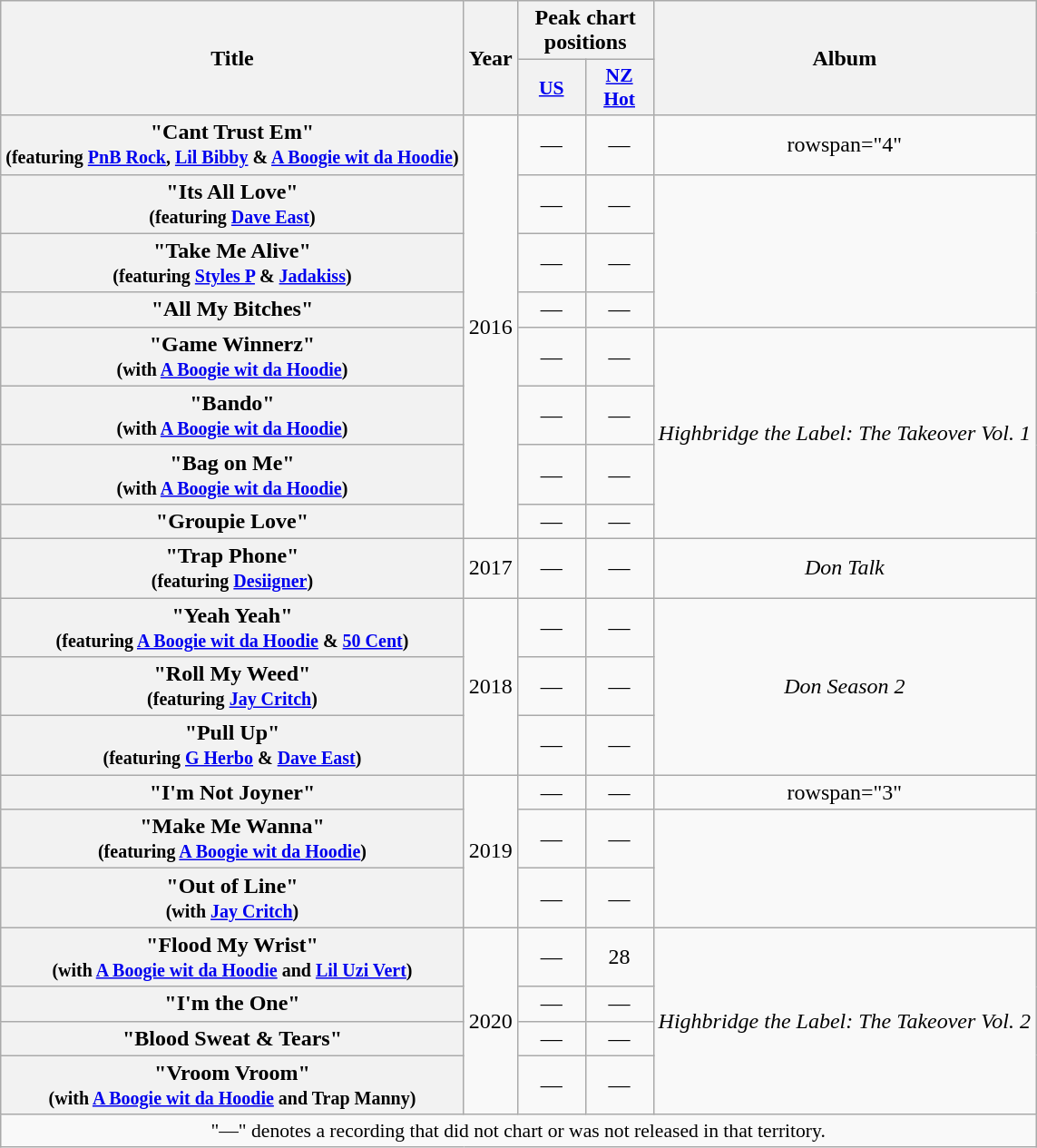<table class="wikitable plainrowheaders" style="text-align:center">
<tr *>
<th rowspan="2">Title</th>
<th rowspan="2">Year</th>
<th colspan="2">Peak chart positions</th>
<th rowspan="2">Album</th>
</tr>
<tr>
<th scope="col" style="width:3em;font-size:90%;"><a href='#'>US</a></th>
<th scope="col" style="width:3em;font-size:90%;"><a href='#'>NZ<br>Hot</a></th>
</tr>
<tr>
<th scope="row">"Cant Trust Em"<br><small>(featuring <a href='#'>PnB Rock</a>, <a href='#'>Lil Bibby</a> & <a href='#'>A Boogie wit da Hoodie</a>)</small></th>
<td rowspan="8">2016</td>
<td>—</td>
<td>—</td>
<td>rowspan="4" </td>
</tr>
<tr>
<th scope="row">"Its All Love"<br><small>(featuring <a href='#'>Dave East</a>)</small></th>
<td>—</td>
<td>—</td>
</tr>
<tr>
<th scope="row">"Take Me Alive"<br><small>(featuring <a href='#'>Styles P</a> & <a href='#'>Jadakiss</a>)</small></th>
<td>—</td>
<td>—</td>
</tr>
<tr>
<th scope="row">"All My Bitches"</th>
<td>—</td>
<td>—</td>
</tr>
<tr>
<th scope="row">"Game Winnerz"<br><small>(with <a href='#'>A Boogie wit da Hoodie</a>)</small></th>
<td>—</td>
<td>—</td>
<td rowspan="4"><em>Highbridge the Label: The Takeover Vol. 1</em></td>
</tr>
<tr>
<th scope="row">"Bando"<br><small>(with <a href='#'>A Boogie wit da Hoodie</a>)</small></th>
<td>—</td>
<td>—</td>
</tr>
<tr>
<th scope="row">"Bag on Me"<br><small>(with <a href='#'>A Boogie wit da Hoodie</a>)</small></th>
<td>—</td>
<td>—</td>
</tr>
<tr>
<th scope="row">"Groupie Love"</th>
<td>—</td>
<td>—</td>
</tr>
<tr>
<th scope="row">"Trap Phone"<br><small>(featuring <a href='#'>Desiigner</a>)</small></th>
<td rowspan="1">2017</td>
<td>—</td>
<td>—</td>
<td><em>Don Talk</em></td>
</tr>
<tr>
<th scope="row">"Yeah Yeah"<br><small>(featuring <a href='#'>A Boogie wit da Hoodie</a> & <a href='#'>50 Cent</a>)</small></th>
<td rowspan="3">2018</td>
<td>—</td>
<td>—</td>
<td rowspan="3"><em>Don Season 2</em></td>
</tr>
<tr>
<th scope="row">"Roll My Weed"<br><small>(featuring <a href='#'>Jay Critch</a>)</small></th>
<td>—</td>
<td>—</td>
</tr>
<tr>
<th scope="row">"Pull Up"<br><small>(featuring <a href='#'>G Herbo</a> & <a href='#'>Dave East</a>)</small></th>
<td>—</td>
<td>—</td>
</tr>
<tr>
<th scope="row">"I'm Not Joyner"</th>
<td rowspan="3">2019</td>
<td>—</td>
<td>—</td>
<td>rowspan="3" </td>
</tr>
<tr>
<th scope="row">"Make Me Wanna"<br><small>(featuring <a href='#'>A Boogie wit da Hoodie</a>)</small></th>
<td>—</td>
<td>—</td>
</tr>
<tr>
<th scope="row">"Out of Line"<br><small>(with <a href='#'>Jay Critch</a>)</small></th>
<td>—</td>
<td>—</td>
</tr>
<tr>
<th scope="row">"Flood My Wrist"<br><small>(with <a href='#'>A Boogie wit da Hoodie</a> and <a href='#'>Lil Uzi Vert</a>)</small></th>
<td rowspan="4">2020</td>
<td>—</td>
<td>28</td>
<td rowspan="4"><em>Highbridge the Label: The Takeover Vol. 2</em></td>
</tr>
<tr>
<th scope="row">"I'm the One"</th>
<td>—</td>
<td>—</td>
</tr>
<tr>
<th scope="row">"Blood Sweat & Tears"</th>
<td>—</td>
<td>—</td>
</tr>
<tr>
<th scope="row">"Vroom Vroom"<br><small>(with <a href='#'>A Boogie wit da Hoodie</a> and Trap Manny)</small></th>
<td>—</td>
<td>—</td>
</tr>
<tr>
<td colspan="5" style="font-size:90%">"—" denotes a recording that did not chart or was not released in that territory.</td>
</tr>
</table>
